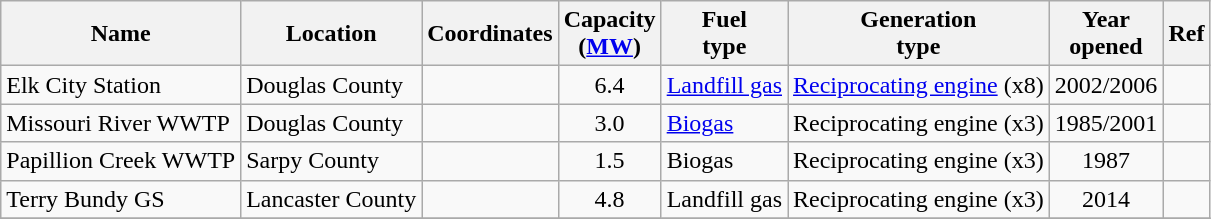<table class="wikitable sortable">
<tr>
<th>Name</th>
<th>Location</th>
<th>Coordinates</th>
<th>Capacity<br>(<a href='#'>MW</a>)</th>
<th>Fuel<br>type</th>
<th>Generation<br>type</th>
<th>Year<br>opened</th>
<th>Ref</th>
</tr>
<tr>
<td>Elk City Station</td>
<td>Douglas County</td>
<td></td>
<td align="center">6.4</td>
<td><a href='#'>Landfill gas</a></td>
<td><a href='#'>Reciprocating engine</a> (x8)</td>
<td align="center">2002/2006</td>
<td></td>
</tr>
<tr>
<td>Missouri River WWTP</td>
<td>Douglas County</td>
<td></td>
<td align="center">3.0</td>
<td><a href='#'>Biogas</a></td>
<td>Reciprocating engine (x3)</td>
<td align="center">1985/2001</td>
<td></td>
</tr>
<tr>
<td>Papillion Creek WWTP</td>
<td>Sarpy County</td>
<td></td>
<td align="center">1.5</td>
<td>Biogas</td>
<td>Reciprocating engine (x3)</td>
<td align="center">1987</td>
<td></td>
</tr>
<tr>
<td>Terry Bundy GS</td>
<td>Lancaster County</td>
<td></td>
<td align="center">4.8</td>
<td>Landfill gas</td>
<td>Reciprocating engine (x3)</td>
<td align="center">2014</td>
<td></td>
</tr>
<tr>
</tr>
</table>
